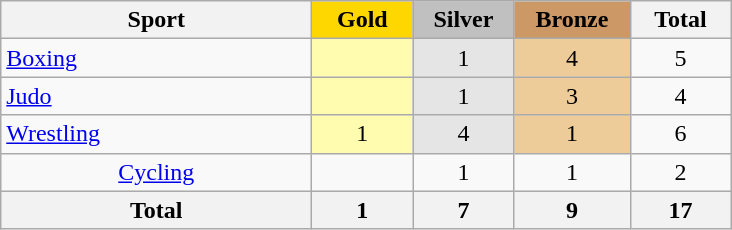<table class="wikitable sortable" style="text-align:center;">
<tr>
<th width=200>Sport</th>
<td bgcolor=gold width=60><strong>Gold</strong></td>
<td bgcolor=silver width=60><strong>Silver</strong></td>
<td bgcolor=#cc9966 width=70><strong>Bronze</strong></td>
<th width=60>Total</th>
</tr>
<tr>
<td align=left><a href='#'>Boxing</a></td>
<td bgcolor=#fffcaf></td>
<td bgcolor=#e5e5e5>1</td>
<td bgcolor="#eecc99">4</td>
<td>5</td>
</tr>
<tr>
<td align=left><a href='#'>Judo</a></td>
<td bgcolor=#fffcaf></td>
<td bgcolor=#e5e5e5>1</td>
<td bgcolor="#eecc99">3</td>
<td>4</td>
</tr>
<tr>
<td align=left><a href='#'>Wrestling</a></td>
<td bgcolor=#fffcaf>1</td>
<td bgcolor="#e5e5e5">4</td>
<td bgcolor="#eecc99">1</td>
<td>6</td>
</tr>
<tr>
<td><a href='#'>Cycling</a></td>
<td></td>
<td>1</td>
<td>1</td>
<td>2</td>
</tr>
<tr>
<th>Total</th>
<th>1</th>
<th>7</th>
<th>9</th>
<th>17</th>
</tr>
</table>
